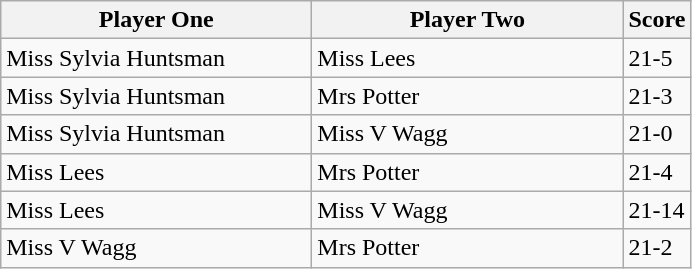<table class="wikitable">
<tr>
<th width=200>Player One</th>
<th width=200>Player Two</th>
<th width=30>Score</th>
</tr>
<tr>
<td> Miss Sylvia Huntsman</td>
<td> Miss Lees</td>
<td>21-5</td>
</tr>
<tr>
<td> Miss Sylvia Huntsman</td>
<td> Mrs Potter</td>
<td>21-3</td>
</tr>
<tr>
<td> Miss Sylvia Huntsman</td>
<td> Miss V Wagg</td>
<td>21-0</td>
</tr>
<tr>
<td> Miss Lees</td>
<td> Mrs Potter</td>
<td>21-4</td>
</tr>
<tr>
<td> Miss Lees</td>
<td> Miss V Wagg</td>
<td>21-14</td>
</tr>
<tr>
<td> Miss V Wagg</td>
<td> Mrs Potter</td>
<td>21-2</td>
</tr>
</table>
